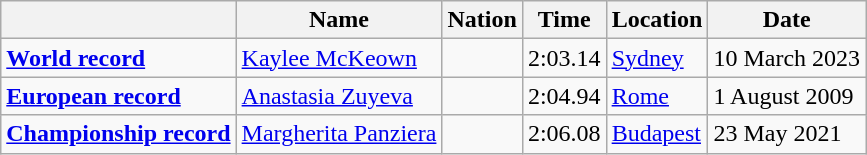<table class=wikitable>
<tr>
<th></th>
<th>Name</th>
<th>Nation</th>
<th>Time</th>
<th>Location</th>
<th>Date</th>
</tr>
<tr>
<td><strong><a href='#'>World record</a></strong></td>
<td><a href='#'>Kaylee McKeown</a></td>
<td></td>
<td>2:03.14</td>
<td><a href='#'>Sydney</a></td>
<td>10 March 2023</td>
</tr>
<tr>
<td><strong><a href='#'>European record</a></strong></td>
<td><a href='#'>Anastasia Zuyeva</a></td>
<td></td>
<td>2:04.94</td>
<td><a href='#'>Rome</a></td>
<td>1 August 2009</td>
</tr>
<tr>
<td><strong><a href='#'>Championship record</a></strong></td>
<td><a href='#'>Margherita Panziera</a></td>
<td></td>
<td>2:06.08</td>
<td><a href='#'>Budapest</a></td>
<td>23 May 2021</td>
</tr>
</table>
